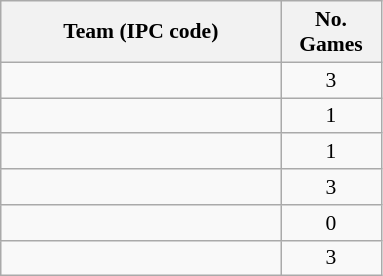<table class="wikitable sortable" style="margin-top:0em; text-align:center; font-size:90%;">
<tr>
<th Width=180>Team (IPC code)</th>
<th Width=60>No. Games</th>
</tr>
<tr>
<td align=left></td>
<td>3</td>
</tr>
<tr>
<td align=left></td>
<td>1</td>
</tr>
<tr>
<td align=left></td>
<td>1</td>
</tr>
<tr>
<td align=left></td>
<td>3</td>
</tr>
<tr>
<td align=left></td>
<td>0</td>
</tr>
<tr>
<td align=left></td>
<td>3</td>
</tr>
</table>
